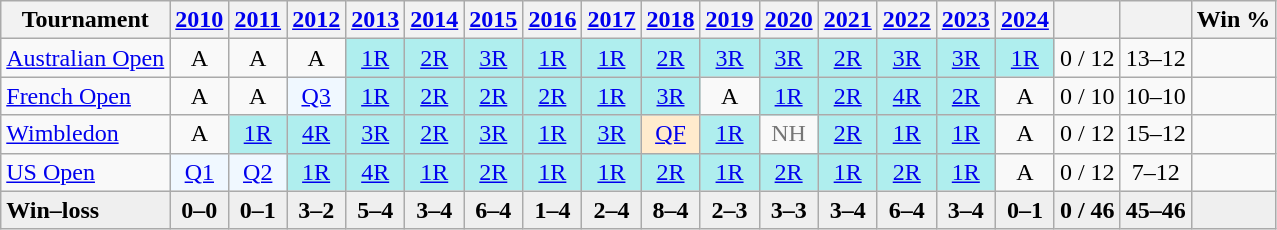<table class="wikitable nowrap" style="text-align:center">
<tr>
<th>Tournament</th>
<th><a href='#'>2010</a></th>
<th><a href='#'>2011</a></th>
<th><a href='#'>2012</a></th>
<th><a href='#'>2013</a></th>
<th><a href='#'>2014</a></th>
<th><a href='#'>2015</a></th>
<th><a href='#'>2016</a></th>
<th><a href='#'>2017</a></th>
<th><a href='#'>2018</a></th>
<th><a href='#'>2019</a></th>
<th><a href='#'>2020</a></th>
<th><a href='#'>2021</a></th>
<th><a href='#'>2022</a></th>
<th><a href='#'>2023</a></th>
<th><a href='#'>2024</a></th>
<th></th>
<th></th>
<th>Win %</th>
</tr>
<tr>
<td align="left"><a href='#'>Australian Open</a></td>
<td>A</td>
<td>A</td>
<td>A</td>
<td bgcolor="afeeee"><a href='#'>1R</a></td>
<td bgcolor="afeeee"><a href='#'>2R</a></td>
<td bgcolor="afeeee"><a href='#'>3R</a></td>
<td bgcolor="afeeee"><a href='#'>1R</a></td>
<td bgcolor="afeeee"><a href='#'>1R</a></td>
<td bgcolor="afeeee"><a href='#'>2R</a></td>
<td bgcolor="afeeee"><a href='#'>3R</a></td>
<td bgcolor="afeeee"><a href='#'>3R</a></td>
<td bgcolor="afeeee"><a href='#'>2R</a></td>
<td bgcolor="afeeee"><a href='#'>3R</a></td>
<td bgcolor="afeeee"><a href='#'>3R</a></td>
<td bgcolor="afeeee"><a href='#'>1R</a></td>
<td>0 / 12</td>
<td>13–12</td>
<td></td>
</tr>
<tr>
<td align="left"><a href='#'>French Open</a></td>
<td>A</td>
<td>A</td>
<td bgcolor="f0f8ff"><a href='#'>Q3</a></td>
<td bgcolor="afeeee"><a href='#'>1R</a></td>
<td bgcolor="afeeee"><a href='#'>2R</a></td>
<td bgcolor="afeeee"><a href='#'>2R</a></td>
<td bgcolor="afeeee"><a href='#'>2R</a></td>
<td bgcolor="afeeee"><a href='#'>1R</a></td>
<td bgcolor="afeeee"><a href='#'>3R</a></td>
<td>A</td>
<td bgcolor="afeeee"><a href='#'>1R</a></td>
<td bgcolor="afeeee"><a href='#'>2R</a></td>
<td bgcolor="afeeee"><a href='#'>4R</a></td>
<td bgcolor="afeeee"><a href='#'>2R</a></td>
<td>A</td>
<td>0 / 10</td>
<td>10–10</td>
<td></td>
</tr>
<tr>
<td align="left"><a href='#'>Wimbledon</a></td>
<td>A</td>
<td bgcolor="afeeee"><a href='#'>1R</a></td>
<td bgcolor="afeeee"><a href='#'>4R</a></td>
<td bgcolor="afeeee"><a href='#'>3R</a></td>
<td bgcolor="afeeee"><a href='#'>2R</a></td>
<td bgcolor="afeeee"><a href='#'>3R</a></td>
<td bgcolor="afeeee"><a href='#'>1R</a></td>
<td bgcolor="afeeee"><a href='#'>3R</a></td>
<td bgcolor="ffebcd"><a href='#'>QF</a></td>
<td bgcolor="afeeee"><a href='#'>1R</a></td>
<td style="color:#767676">NH</td>
<td bgcolor="afeeee"><a href='#'>2R</a></td>
<td bgcolor="afeeee"><a href='#'>1R</a></td>
<td bgcolor=afeeee><a href='#'>1R</a></td>
<td>A</td>
<td>0 / 12</td>
<td>15–12</td>
<td></td>
</tr>
<tr>
<td align="left"><a href='#'>US Open</a></td>
<td bgcolor="f0f8ff"><a href='#'>Q1</a></td>
<td bgcolor="f0f8ff"><a href='#'>Q2</a></td>
<td bgcolor="afeeee"><a href='#'>1R</a></td>
<td bgcolor="afeeee"><a href='#'>4R</a></td>
<td bgcolor="afeeee"><a href='#'>1R</a></td>
<td bgcolor="afeeee"><a href='#'>2R</a></td>
<td bgcolor="afeeee"><a href='#'>1R</a></td>
<td bgcolor="afeeee"><a href='#'>1R</a></td>
<td bgcolor="afeeee"><a href='#'>2R</a></td>
<td bgcolor="afeeee"><a href='#'>1R</a></td>
<td bgcolor=afeeee><a href='#'>2R</a></td>
<td bgcolor="afeeee"><a href='#'>1R</a></td>
<td bgcolor="afeeee"><a href='#'>2R</a></td>
<td bgcolor=afeeee><a href='#'>1R</a></td>
<td>A</td>
<td>0 / 12</td>
<td>7–12</td>
<td></td>
</tr>
<tr style="background:#efefef;font-weight:bold">
<td align="left">Win–loss</td>
<td>0–0</td>
<td>0–1</td>
<td>3–2</td>
<td>5–4</td>
<td>3–4</td>
<td>6–4</td>
<td>1–4</td>
<td>2–4</td>
<td>8–4</td>
<td>2–3</td>
<td>3–3</td>
<td>3–4</td>
<td>6–4</td>
<td>3–4</td>
<td>0–1</td>
<td>0 / 46</td>
<td>45–46</td>
<td></td>
</tr>
</table>
